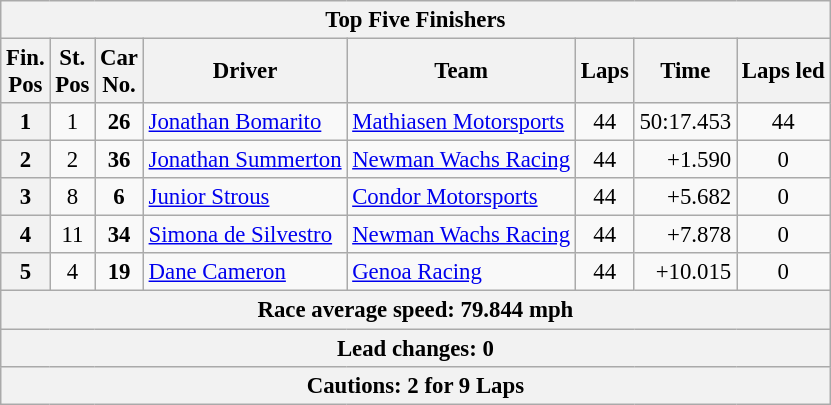<table class="wikitable" style="font-size:95%;">
<tr>
<th colspan=9>Top Five Finishers</th>
</tr>
<tr>
<th>Fin.<br>Pos</th>
<th>St.<br>Pos</th>
<th>Car<br>No.</th>
<th>Driver</th>
<th>Team</th>
<th>Laps</th>
<th>Time</th>
<th>Laps led</th>
</tr>
<tr>
<th>1</th>
<td align=center>1</td>
<td align=center><strong>26</strong></td>
<td> <a href='#'>Jonathan Bomarito</a></td>
<td><a href='#'>Mathiasen Motorsports</a></td>
<td align=center>44</td>
<td align=right>50:17.453</td>
<td align=center>44</td>
</tr>
<tr>
<th>2</th>
<td align=center>2</td>
<td align=center><strong>36</strong></td>
<td> <a href='#'>Jonathan Summerton</a></td>
<td><a href='#'>Newman Wachs Racing</a></td>
<td align=center>44</td>
<td align=right>+1.590</td>
<td align=center>0</td>
</tr>
<tr>
<th>3</th>
<td align=center>8</td>
<td align=center><strong>6</strong></td>
<td> <a href='#'>Junior Strous</a></td>
<td><a href='#'>Condor Motorsports</a></td>
<td align=center>44</td>
<td align=right>+5.682</td>
<td align=center>0</td>
</tr>
<tr>
<th>4</th>
<td align=center>11</td>
<td style="text-align:center;"><strong>34</strong></td>
<td> <a href='#'>Simona de Silvestro</a></td>
<td><a href='#'>Newman Wachs Racing</a></td>
<td align=center>44</td>
<td align=right>+7.878</td>
<td align=center>0</td>
</tr>
<tr>
<th>5</th>
<td align=center>4</td>
<td align=center><strong>19</strong></td>
<td> <a href='#'>Dane Cameron</a></td>
<td><a href='#'>Genoa Racing</a></td>
<td align=center>44</td>
<td align=right>+10.015</td>
<td align=center>0</td>
</tr>
<tr>
<th colspan=9>Race average speed: 79.844 mph</th>
</tr>
<tr>
<th colspan=9>Lead changes: 0</th>
</tr>
<tr>
<th colspan=9>Cautions: 2 for 9 Laps</th>
</tr>
</table>
